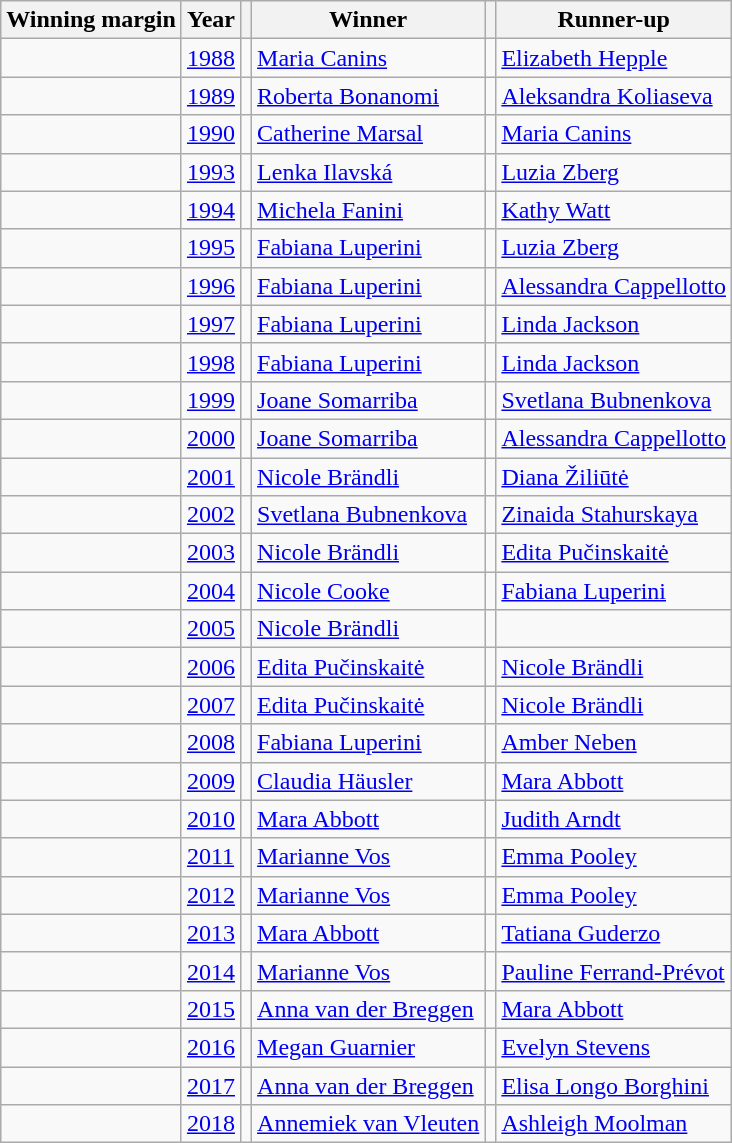<table class="wikitable sortable">
<tr>
<th data-sort-type="number">Winning margin</th>
<th>Year</th>
<th></th>
<th>Winner</th>
<th></th>
<th>Runner-up</th>
</tr>
<tr>
<td align="center"></td>
<td><a href='#'>1988</a></td>
<td></td>
<td><a href='#'>Maria Canins</a></td>
<td></td>
<td><a href='#'>Elizabeth Hepple</a></td>
</tr>
<tr>
<td align="center"></td>
<td><a href='#'>1989</a></td>
<td></td>
<td><a href='#'>Roberta Bonanomi</a></td>
<td></td>
<td><a href='#'>Aleksandra Koliaseva</a></td>
</tr>
<tr>
<td align="center"></td>
<td><a href='#'>1990</a></td>
<td></td>
<td><a href='#'>Catherine Marsal</a></td>
<td></td>
<td><a href='#'>Maria Canins</a></td>
</tr>
<tr>
<td align="center"></td>
<td><a href='#'>1993</a></td>
<td></td>
<td><a href='#'>Lenka Ilavská</a></td>
<td></td>
<td><a href='#'>Luzia Zberg</a></td>
</tr>
<tr>
<td align="center"></td>
<td><a href='#'>1994</a></td>
<td></td>
<td><a href='#'>Michela Fanini</a></td>
<td></td>
<td><a href='#'>Kathy Watt</a></td>
</tr>
<tr>
<td align="center"></td>
<td><a href='#'>1995</a></td>
<td></td>
<td><a href='#'>Fabiana Luperini</a></td>
<td></td>
<td><a href='#'>Luzia Zberg</a></td>
</tr>
<tr>
<td align="center"> </td>
<td><a href='#'>1996</a></td>
<td></td>
<td><a href='#'>Fabiana Luperini</a></td>
<td></td>
<td><a href='#'>Alessandra Cappellotto</a></td>
</tr>
<tr>
<td align="center"></td>
<td><a href='#'>1997</a></td>
<td></td>
<td><a href='#'>Fabiana Luperini</a></td>
<td></td>
<td><a href='#'>Linda Jackson</a></td>
</tr>
<tr>
<td align="center"></td>
<td><a href='#'>1998</a></td>
<td></td>
<td><a href='#'>Fabiana Luperini</a></td>
<td></td>
<td><a href='#'>Linda Jackson</a></td>
</tr>
<tr>
<td align="center"></td>
<td><a href='#'>1999</a></td>
<td></td>
<td><a href='#'>Joane Somarriba</a></td>
<td></td>
<td><a href='#'>Svetlana Bubnenkova</a></td>
</tr>
<tr>
<td align="center"></td>
<td><a href='#'>2000</a></td>
<td></td>
<td><a href='#'>Joane Somarriba</a></td>
<td></td>
<td><a href='#'>Alessandra Cappellotto</a></td>
</tr>
<tr>
<td align="center"></td>
<td><a href='#'>2001</a></td>
<td></td>
<td><a href='#'>Nicole Brändli</a></td>
<td></td>
<td><a href='#'>Diana Žiliūtė</a></td>
</tr>
<tr>
<td align="center"></td>
<td><a href='#'>2002</a></td>
<td></td>
<td><a href='#'>Svetlana Bubnenkova</a></td>
<td></td>
<td><a href='#'>Zinaida Stahurskaya</a></td>
</tr>
<tr>
<td align="center"></td>
<td><a href='#'>2003</a></td>
<td></td>
<td><a href='#'>Nicole Brändli</a></td>
<td></td>
<td><a href='#'>Edita Pučinskaitė</a></td>
</tr>
<tr>
<td align="center"></td>
<td><a href='#'>2004</a></td>
<td></td>
<td><a href='#'>Nicole Cooke</a></td>
<td></td>
<td><a href='#'>Fabiana Luperini</a></td>
</tr>
<tr>
<td align="center"></td>
<td><a href='#'>2005</a></td>
<td></td>
<td><a href='#'>Nicole Brändli</a></td>
<td></td>
<td></td>
</tr>
<tr>
<td align="center"></td>
<td><a href='#'>2006</a></td>
<td></td>
<td><a href='#'>Edita Pučinskaitė</a></td>
<td></td>
<td><a href='#'>Nicole Brändli</a></td>
</tr>
<tr>
<td align="center"></td>
<td><a href='#'>2007</a></td>
<td></td>
<td><a href='#'>Edita Pučinskaitė</a></td>
<td></td>
<td><a href='#'>Nicole Brändli</a></td>
</tr>
<tr>
<td align="center"></td>
<td><a href='#'>2008</a></td>
<td></td>
<td><a href='#'>Fabiana Luperini</a></td>
<td></td>
<td><a href='#'>Amber Neben</a></td>
</tr>
<tr>
<td align="center"></td>
<td><a href='#'>2009</a></td>
<td></td>
<td><a href='#'>Claudia Häusler</a></td>
<td></td>
<td><a href='#'>Mara Abbott</a></td>
</tr>
<tr>
<td align="center"></td>
<td><a href='#'>2010</a></td>
<td></td>
<td><a href='#'>Mara Abbott</a></td>
<td></td>
<td><a href='#'>Judith Arndt</a></td>
</tr>
<tr>
<td align="center"></td>
<td><a href='#'>2011</a></td>
<td></td>
<td><a href='#'>Marianne Vos</a></td>
<td></td>
<td><a href='#'>Emma Pooley</a></td>
</tr>
<tr>
<td align="center"></td>
<td><a href='#'>2012</a></td>
<td></td>
<td><a href='#'>Marianne Vos</a></td>
<td></td>
<td><a href='#'>Emma Pooley</a></td>
</tr>
<tr>
<td align="center"></td>
<td><a href='#'>2013</a></td>
<td></td>
<td><a href='#'>Mara Abbott</a></td>
<td></td>
<td><a href='#'>Tatiana Guderzo</a></td>
</tr>
<tr>
<td align="center"></td>
<td><a href='#'>2014</a></td>
<td></td>
<td><a href='#'>Marianne Vos</a></td>
<td></td>
<td><a href='#'>Pauline Ferrand-Prévot</a></td>
</tr>
<tr>
<td align="center"></td>
<td><a href='#'>2015</a></td>
<td></td>
<td><a href='#'>Anna van der Breggen</a></td>
<td></td>
<td><a href='#'>Mara Abbott</a></td>
</tr>
<tr>
<td align="center"></td>
<td><a href='#'>2016</a></td>
<td></td>
<td><a href='#'>Megan Guarnier</a></td>
<td></td>
<td><a href='#'>Evelyn Stevens</a></td>
</tr>
<tr>
<td align="center"></td>
<td><a href='#'>2017</a></td>
<td></td>
<td><a href='#'>Anna van der Breggen</a></td>
<td></td>
<td><a href='#'>Elisa Longo Borghini</a></td>
</tr>
<tr>
<td align="center"></td>
<td><a href='#'>2018</a></td>
<td></td>
<td><a href='#'>Annemiek van Vleuten</a></td>
<td></td>
<td><a href='#'>Ashleigh Moolman</a></td>
</tr>
</table>
